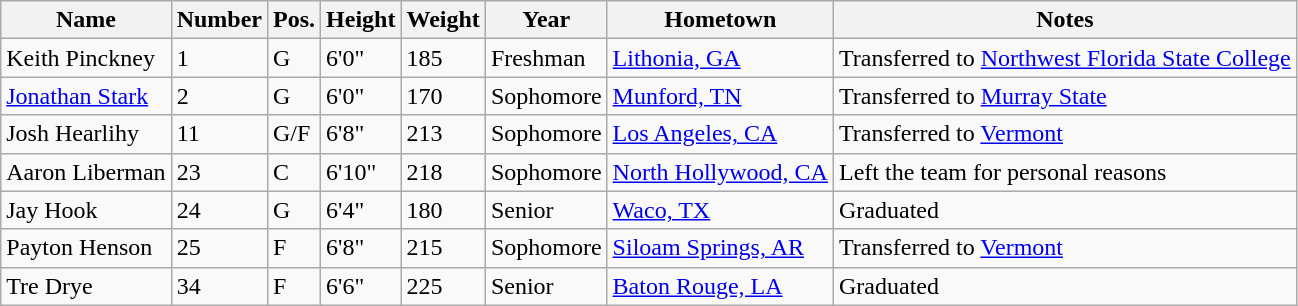<table class="wikitable sortable" border="1">
<tr>
<th>Name</th>
<th>Number</th>
<th>Pos.</th>
<th>Height</th>
<th>Weight</th>
<th>Year</th>
<th>Hometown</th>
<th class="unsortable">Notes</th>
</tr>
<tr>
<td>Keith Pinckney</td>
<td>1</td>
<td>G</td>
<td>6'0"</td>
<td>185</td>
<td>Freshman</td>
<td><a href='#'>Lithonia, GA</a></td>
<td>Transferred to <a href='#'>Northwest Florida State College</a></td>
</tr>
<tr>
<td><a href='#'>Jonathan Stark</a></td>
<td>2</td>
<td>G</td>
<td>6'0"</td>
<td>170</td>
<td>Sophomore</td>
<td><a href='#'>Munford, TN</a></td>
<td>Transferred to <a href='#'>Murray State</a></td>
</tr>
<tr>
<td>Josh Hearlihy</td>
<td>11</td>
<td>G/F</td>
<td>6'8"</td>
<td>213</td>
<td>Sophomore</td>
<td><a href='#'>Los Angeles, CA</a></td>
<td>Transferred to <a href='#'>Vermont</a></td>
</tr>
<tr>
<td>Aaron Liberman</td>
<td>23</td>
<td>C</td>
<td>6'10"</td>
<td>218</td>
<td>Sophomore</td>
<td><a href='#'>North Hollywood, CA</a></td>
<td>Left the team for personal reasons</td>
</tr>
<tr>
<td>Jay Hook</td>
<td>24</td>
<td>G</td>
<td>6'4"</td>
<td>180</td>
<td>Senior</td>
<td><a href='#'>Waco, TX</a></td>
<td>Graduated</td>
</tr>
<tr>
<td>Payton Henson</td>
<td>25</td>
<td>F</td>
<td>6'8"</td>
<td>215</td>
<td>Sophomore</td>
<td><a href='#'>Siloam Springs, AR</a></td>
<td>Transferred to <a href='#'>Vermont</a></td>
</tr>
<tr>
<td>Tre Drye</td>
<td>34</td>
<td>F</td>
<td>6'6"</td>
<td>225</td>
<td>Senior</td>
<td><a href='#'>Baton Rouge, LA</a></td>
<td>Graduated</td>
</tr>
</table>
